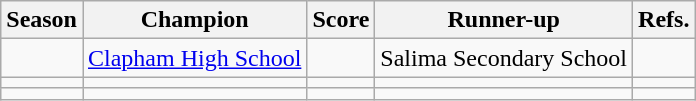<table class="wikitable">
<tr>
<th>Season</th>
<th>Champion</th>
<th>Score</th>
<th>Runner-up</th>
<th>Refs.</th>
</tr>
<tr>
<td></td>
<td> <a href='#'>Clapham High School</a></td>
<td></td>
<td> Salima Secondary School</td>
<td></td>
</tr>
<tr>
<td></td>
<td></td>
<td></td>
<td></td>
<td></td>
</tr>
<tr>
<td></td>
<td></td>
<td></td>
<td></td>
<td></td>
</tr>
</table>
